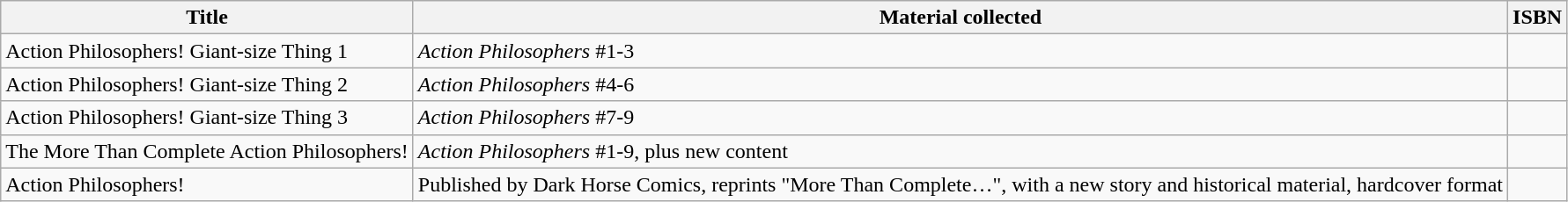<table class="wikitable">
<tr>
<th>Title</th>
<th>Material collected</th>
<th>ISBN</th>
</tr>
<tr>
<td>Action Philosophers! Giant-size Thing 1</td>
<td><em>Action Philosophers</em> #1-3</td>
<td></td>
</tr>
<tr>
<td>Action Philosophers! Giant-size Thing 2</td>
<td><em>Action Philosophers</em> #4-6</td>
<td></td>
</tr>
<tr>
<td>Action Philosophers! Giant-size Thing 3</td>
<td><em>Action Philosophers</em> #7-9</td>
<td></td>
</tr>
<tr>
<td>The More Than Complete Action Philosophers!</td>
<td><em>Action Philosophers</em> #1-9, plus new content</td>
<td></td>
</tr>
<tr>
<td>Action Philosophers!</td>
<td>Published by Dark Horse Comics, reprints "More Than Complete…", with a new story and historical material, hardcover format</td>
<td></td>
</tr>
</table>
